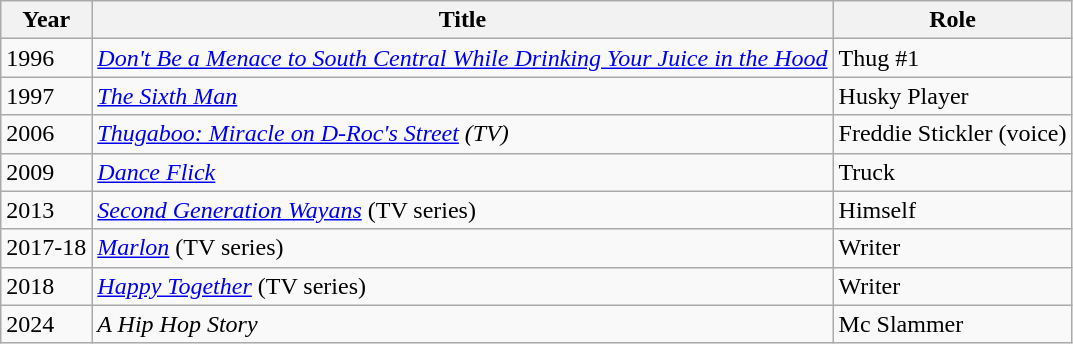<table class="wikitable">
<tr>
<th>Year</th>
<th>Title</th>
<th>Role</th>
</tr>
<tr>
<td>1996</td>
<td><em><a href='#'>Don't Be a Menace to South Central While Drinking Your Juice in the Hood</a></em></td>
<td>Thug #1</td>
</tr>
<tr>
<td>1997</td>
<td><em><a href='#'>The Sixth Man</a></em></td>
<td>Husky Player</td>
</tr>
<tr>
<td>2006</td>
<td><em><a href='#'>Thugaboo: Miracle on D-Roc's Street</a> (TV)</em></td>
<td>Freddie Stickler (voice)</td>
</tr>
<tr>
<td>2009</td>
<td><em><a href='#'>Dance Flick</a></em></td>
<td>Truck</td>
</tr>
<tr>
<td>2013</td>
<td><em><a href='#'>Second Generation Wayans</a></em> (TV series)</td>
<td>Himself</td>
</tr>
<tr>
<td>2017-18</td>
<td><em><a href='#'>Marlon</a></em> (TV series)</td>
<td>Writer</td>
</tr>
<tr>
<td>2018</td>
<td><em><a href='#'>Happy Together</a></em> (TV series)</td>
<td>Writer</td>
</tr>
<tr>
<td>2024</td>
<td><em>A Hip Hop Story</em></td>
<td>Mc Slammer</td>
</tr>
</table>
